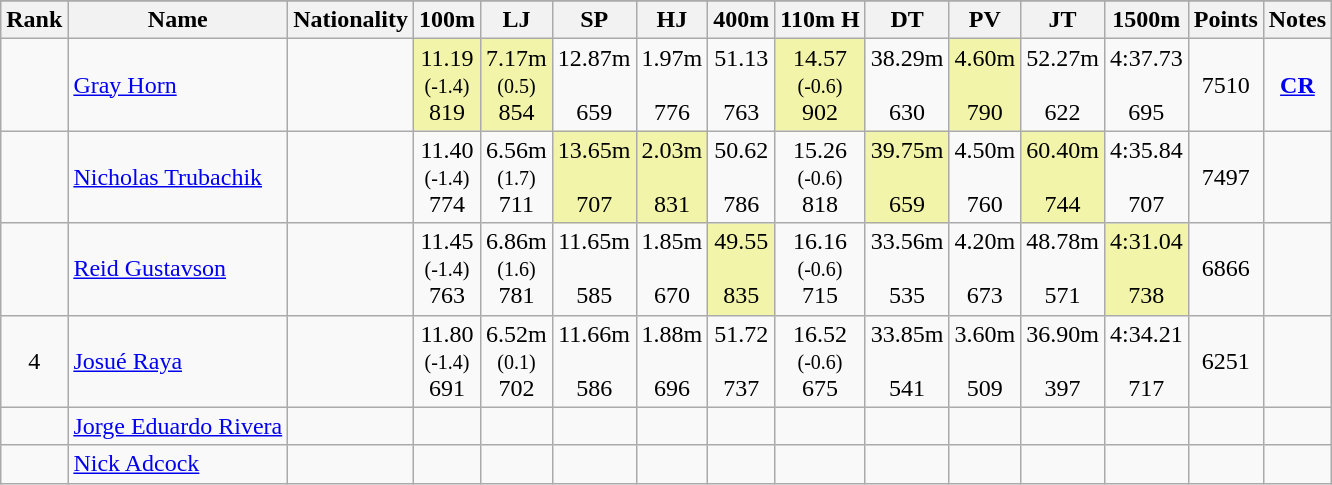<table class="wikitable sortable" style="text-align:center">
<tr>
</tr>
<tr>
<th>Rank</th>
<th>Name</th>
<th>Nationality</th>
<th>100m</th>
<th>LJ</th>
<th>SP</th>
<th>HJ</th>
<th>400m</th>
<th>110m H</th>
<th>DT</th>
<th>PV</th>
<th>JT</th>
<th>1500m</th>
<th>Points</th>
<th>Notes</th>
</tr>
<tr>
<td></td>
<td align=left><a href='#'>Gray Horn</a></td>
<td align=left></td>
<td bgcolor=#F2F5A9>11.19<br><small>(-1.4)</small><br>819</td>
<td bgcolor=#F2F5A9>7.17m<br><small>(0.5)</small><br>854</td>
<td>12.87m<br><br>659</td>
<td>1.97m<br><br>776</td>
<td>51.13<br><br>763</td>
<td bgcolor=#F2F5A9>14.57<br><small>(-0.6)</small><br>902</td>
<td>38.29m<br><br>630</td>
<td bgcolor=#F2F5A9>4.60m<br><br>790</td>
<td>52.27m<br><br>622</td>
<td>4:37.73<br><br>695</td>
<td>7510</td>
<td><a href='#'><strong>CR</strong></a></td>
</tr>
<tr>
<td></td>
<td align=left><a href='#'>Nicholas Trubachik</a></td>
<td align=left></td>
<td>11.40<br><small>(-1.4)</small><br>774</td>
<td>6.56m<br><small>(1.7)</small><br>711</td>
<td bgcolor=#F2F5A9>13.65m<br><br>707</td>
<td bgcolor=#F2F5A9>2.03m<br><br>831</td>
<td>50.62<br><br>786</td>
<td>15.26<br><small>(-0.6)</small><br>818</td>
<td bgcolor=#F2F5A9>39.75m<br><br>659</td>
<td>4.50m<br><br>760</td>
<td bgcolor=#F2F5A9>60.40m<br><br>744</td>
<td>4:35.84<br><br>707</td>
<td>7497</td>
<td></td>
</tr>
<tr>
<td></td>
<td align=left><a href='#'>Reid Gustavson</a></td>
<td align=left></td>
<td>11.45<br><small>(-1.4)</small><br>763</td>
<td>6.86m<br><small>(1.6)</small><br>781</td>
<td>11.65m<br><br>585</td>
<td>1.85m<br><br>670</td>
<td bgcolor=#F2F5A9>49.55<br><br>835</td>
<td>16.16<br><small>(-0.6)</small><br>715</td>
<td>33.56m<br><br>535</td>
<td>4.20m<br><br>673</td>
<td>48.78m<br><br>571</td>
<td bgcolor=#F2F5A9>4:31.04<br><br>738</td>
<td>6866</td>
<td></td>
</tr>
<tr>
<td>4</td>
<td align=left><a href='#'>Josué Raya</a></td>
<td align=left></td>
<td>11.80<br><small>(-1.4)</small><br>691</td>
<td>6.52m<br><small>(0.1)</small><br>702</td>
<td>11.66m<br><br>586</td>
<td>1.88m<br><br>696</td>
<td>51.72<br><br>737</td>
<td>16.52<br><small>(-0.6)</small><br>675</td>
<td>33.85m<br><br>541</td>
<td>3.60m<br><br>509</td>
<td>36.90m<br><br>397</td>
<td>4:34.21<br><br>717</td>
<td>6251</td>
<td></td>
</tr>
<tr>
<td></td>
<td align=left><a href='#'>Jorge Eduardo Rivera</a></td>
<td align=left></td>
<td></td>
<td></td>
<td></td>
<td></td>
<td></td>
<td></td>
<td></td>
<td></td>
<td></td>
<td></td>
<td></td>
<td></td>
</tr>
<tr>
<td></td>
<td align=left><a href='#'>Nick Adcock</a></td>
<td align=left></td>
<td></td>
<td></td>
<td></td>
<td></td>
<td></td>
<td></td>
<td></td>
<td></td>
<td></td>
<td></td>
<td></td>
<td></td>
</tr>
</table>
